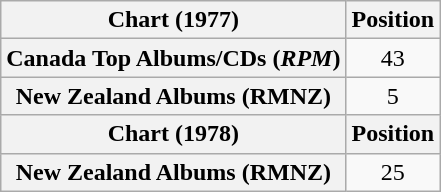<table class="wikitable sortable plainrowheaders" style="text-align:center">
<tr>
<th scope="col">Chart (1977)</th>
<th scope="col">Position</th>
</tr>
<tr>
<th scope="row">Canada Top Albums/CDs (<em>RPM</em>)</th>
<td>43</td>
</tr>
<tr>
<th scope="row">New Zealand Albums (RMNZ)</th>
<td>5</td>
</tr>
<tr>
<th scope="col">Chart (1978)</th>
<th scope="col">Position</th>
</tr>
<tr>
<th scope="row">New Zealand Albums (RMNZ)</th>
<td>25</td>
</tr>
</table>
